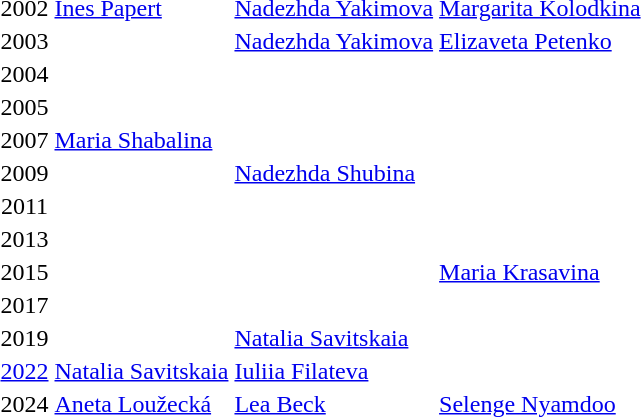<table>
<tr>
<td align=center>2002</td>
<td> <a href='#'>Ines Papert</a></td>
<td> <a href='#'>Nadezhda Yakimova</a></td>
<td> <a href='#'>Margarita Kolodkina</a></td>
</tr>
<tr>
<td align=center>2003</td>
<td> </td>
<td> <a href='#'>Nadezhda Yakimova</a></td>
<td> <a href='#'>Elizaveta Petenko</a></td>
</tr>
<tr>
<td align=center>2004</td>
<td> </td>
<td> </td>
<td> </td>
</tr>
<tr>
<td align=center>2005</td>
<td> </td>
<td> </td>
<td> </td>
</tr>
<tr>
<td align=center>2007</td>
<td> <a href='#'>Maria Shabalina</a></td>
<td> </td>
<td> </td>
</tr>
<tr>
<td align=center>2009</td>
<td> </td>
<td> <a href='#'>Nadezhda Shubina</a></td>
<td> </td>
</tr>
<tr>
<td align=center>2011</td>
<td> </td>
<td> </td>
<td> </td>
</tr>
<tr>
<td align=center>2013</td>
<td> </td>
<td> </td>
<td> </td>
</tr>
<tr>
<td align=center>2015</td>
<td> </td>
<td> </td>
<td> <a href='#'>Maria Krasavina</a></td>
</tr>
<tr>
<td align=center>2017</td>
<td> </td>
<td> </td>
<td> </td>
</tr>
<tr>
<td align=center>2019</td>
<td> </td>
<td> <a href='#'>Natalia Savitskaia</a></td>
<td> </td>
</tr>
<tr>
<td align=center><a href='#'>2022</a></td>
<td> <a href='#'>Natalia Savitskaia</a></td>
<td> <a href='#'>Iuliia Filateva</a></td>
<td> </td>
</tr>
<tr>
<td align=center>2024</td>
<td> <a href='#'>Aneta Loužecká</a></td>
<td> <a href='#'>Lea Beck</a></td>
<td> <a href='#'>Selenge Nyamdoo</a></td>
</tr>
</table>
